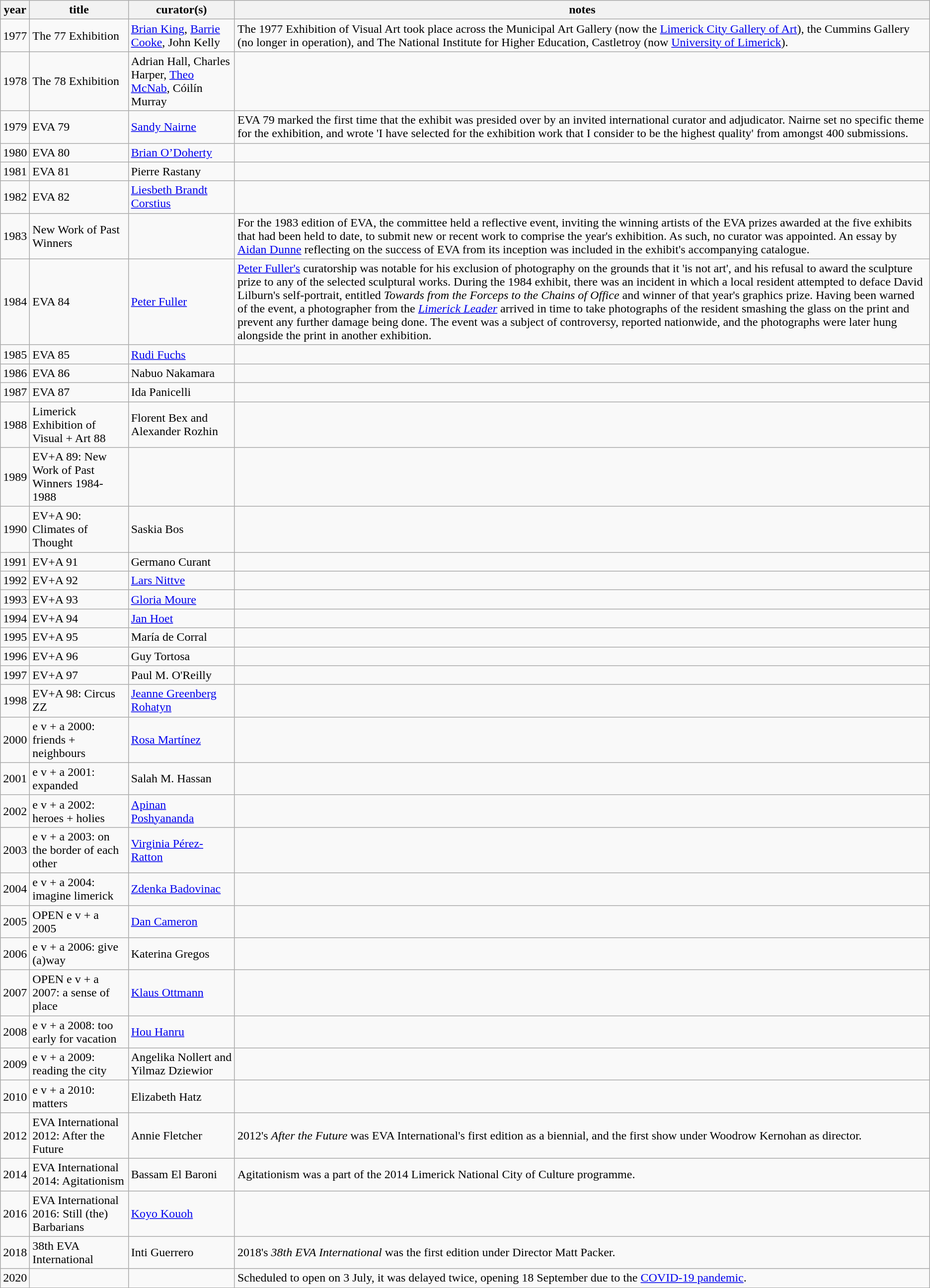<table class="wikitable sortable">
<tr>
<th>year</th>
<th>title</th>
<th>curator(s)</th>
<th>notes</th>
</tr>
<tr>
<td>1977</td>
<td>The 77 Exhibition</td>
<td><a href='#'>Brian King</a>, <a href='#'>Barrie Cooke</a>, John Kelly</td>
<td>The 1977 Exhibition of Visual Art took place across the Municipal Art Gallery (now the <a href='#'>Limerick City Gallery of Art</a>), the Cummins Gallery (no longer in operation), and The National Institute for Higher Education, Castletroy (now <a href='#'>University of Limerick</a>).</td>
</tr>
<tr>
<td>1978</td>
<td>The 78 Exhibition</td>
<td>Adrian Hall, Charles Harper, <a href='#'>Theo McNab</a>, Cóilín Murray</td>
<td></td>
</tr>
<tr>
<td>1979</td>
<td>EVA 79</td>
<td><a href='#'>Sandy Nairne</a></td>
<td>EVA 79 marked the first time that the exhibit was presided over by an invited international curator and adjudicator.  Nairne set no specific theme for the exhibition, and wrote 'I have selected for the exhibition work that I consider to be the highest quality' from amongst 400 submissions.</td>
</tr>
<tr>
<td>1980</td>
<td>EVA 80</td>
<td><a href='#'>Brian O’Doherty</a></td>
<td></td>
</tr>
<tr>
<td>1981</td>
<td>EVA 81</td>
<td>Pierre Rastany</td>
<td></td>
</tr>
<tr>
<td>1982</td>
<td>EVA 82</td>
<td><a href='#'>Liesbeth Brandt Corstius</a></td>
<td></td>
</tr>
<tr>
<td>1983</td>
<td>New Work of Past Winners</td>
<td></td>
<td>For the 1983 edition of EVA, the committee held a reflective event, inviting the winning artists of the EVA prizes awarded at the five exhibits that had been held to date, to submit new or recent work to comprise the year's exhibition.  As such, no curator was appointed.  An essay by <a href='#'>Aidan Dunne</a> reflecting on the success of EVA from its inception was included in the exhibit's accompanying catalogue.</td>
</tr>
<tr>
<td>1984</td>
<td>EVA 84</td>
<td><a href='#'>Peter Fuller</a></td>
<td><a href='#'>Peter Fuller's</a> curatorship was notable for his exclusion of photography on the grounds that it 'is not art', and his refusal to award the sculpture prize to any of the selected sculptural works.  During the 1984 exhibit, there was an incident in which a local resident attempted to deface David Lilburn's self-portrait, entitled <em>Towards from the Forceps to the Chains of Office</em> and winner of that year's graphics prize.  Having been warned of the event, a photographer from the <em><a href='#'>Limerick Leader</a></em> arrived in time to take photographs of the resident smashing the glass on the print and prevent any further damage being done.  The event was a subject of controversy, reported nationwide, and the photographs were later hung alongside the print in another exhibition.</td>
</tr>
<tr>
<td>1985</td>
<td>EVA 85</td>
<td><a href='#'>Rudi Fuchs</a></td>
<td></td>
</tr>
<tr>
<td>1986</td>
<td>EVA 86</td>
<td>Nabuo Nakamara</td>
<td></td>
</tr>
<tr>
<td>1987</td>
<td>EVA 87</td>
<td>Ida Panicelli</td>
<td></td>
</tr>
<tr>
<td>1988</td>
<td>Limerick Exhibition of Visual + Art 88</td>
<td>Florent Bex and Alexander Rozhin</td>
<td></td>
</tr>
<tr>
<td>1989</td>
<td>EV+A 89: New Work of Past Winners 1984-1988</td>
<td></td>
<td></td>
</tr>
<tr>
<td>1990</td>
<td>EV+A 90: Climates of Thought</td>
<td>Saskia Bos</td>
<td></td>
</tr>
<tr>
<td>1991</td>
<td>EV+A 91</td>
<td>Germano Curant</td>
<td></td>
</tr>
<tr>
<td>1992</td>
<td>EV+A 92</td>
<td><a href='#'>Lars Nittve</a></td>
<td></td>
</tr>
<tr>
<td>1993</td>
<td>EV+A 93</td>
<td><a href='#'>Gloria Moure</a></td>
<td></td>
</tr>
<tr>
<td>1994</td>
<td>EV+A 94</td>
<td><a href='#'>Jan Hoet</a></td>
<td></td>
</tr>
<tr>
<td>1995</td>
<td>EV+A 95</td>
<td>María de Corral</td>
<td></td>
</tr>
<tr>
<td>1996</td>
<td>EV+A 96</td>
<td>Guy Tortosa</td>
<td></td>
</tr>
<tr>
<td>1997</td>
<td>EV+A 97</td>
<td>Paul M. O'Reilly</td>
<td></td>
</tr>
<tr>
<td>1998</td>
<td>EV+A 98: Circus ZZ</td>
<td><a href='#'>Jeanne Greenberg Rohatyn</a></td>
<td></td>
</tr>
<tr>
<td>2000</td>
<td>e v + a 2000: friends + neighbours</td>
<td><a href='#'>Rosa Martínez</a></td>
<td></td>
</tr>
<tr>
<td>2001</td>
<td>e v + a 2001: expanded</td>
<td>Salah M. Hassan</td>
<td></td>
</tr>
<tr>
<td>2002</td>
<td>e v + a 2002: heroes + holies</td>
<td><a href='#'>Apinan Poshyananda</a></td>
<td></td>
</tr>
<tr>
<td>2003</td>
<td>e v + a 2003: on the border of each other</td>
<td><a href='#'>Virginia Pérez-Ratton</a></td>
<td></td>
</tr>
<tr>
<td>2004</td>
<td>e v + a 2004: imagine limerick</td>
<td><a href='#'>Zdenka Badovinac</a></td>
<td></td>
</tr>
<tr>
<td>2005</td>
<td>OPEN e v + a 2005</td>
<td><a href='#'>Dan Cameron</a></td>
<td></td>
</tr>
<tr>
<td>2006</td>
<td>e v + a 2006: give (a)way</td>
<td>Katerina Gregos</td>
<td></td>
</tr>
<tr>
<td>2007</td>
<td>OPEN e v + a 2007: a sense of place</td>
<td><a href='#'>Klaus Ottmann</a></td>
<td></td>
</tr>
<tr>
<td>2008</td>
<td>e v + a 2008: too early for vacation</td>
<td><a href='#'>Hou Hanru</a></td>
<td></td>
</tr>
<tr>
<td>2009</td>
<td>e v + a 2009: reading the city</td>
<td>Angelika Nollert and Yilmaz Dziewior</td>
<td></td>
</tr>
<tr>
<td>2010</td>
<td>e v + a 2010: matters</td>
<td>Elizabeth Hatz</td>
<td></td>
</tr>
<tr>
<td>2012</td>
<td>EVA International 2012: After the Future</td>
<td>Annie Fletcher</td>
<td>2012's <em>After the Future</em> was EVA International's first edition as a biennial, and the first show under Woodrow Kernohan as director.</td>
</tr>
<tr>
<td>2014</td>
<td>EVA International 2014: Agitationism</td>
<td>Bassam El Baroni</td>
<td>Agitationism was a part of the 2014 Limerick National City of Culture programme.</td>
</tr>
<tr>
<td>2016</td>
<td>EVA International 2016: Still (the) Barbarians</td>
<td><a href='#'>Koyo Kouoh</a></td>
<td></td>
</tr>
<tr>
<td>2018</td>
<td>38th EVA International</td>
<td>Inti Guerrero</td>
<td>2018's <em>38th EVA International</em> was the first edition under Director Matt Packer.</td>
</tr>
<tr>
<td>2020</td>
<td></td>
<td></td>
<td>Scheduled to open on 3 July, it was delayed twice, opening 18 September due to the <a href='#'>COVID-19 pandemic</a>.</td>
</tr>
</table>
